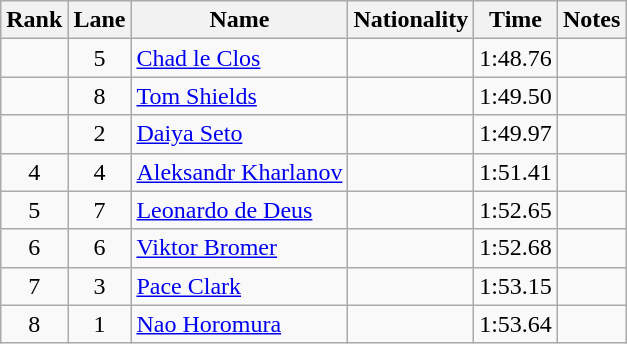<table class="wikitable sortable" style="text-align:center">
<tr>
<th>Rank</th>
<th>Lane</th>
<th>Name</th>
<th>Nationality</th>
<th>Time</th>
<th>Notes</th>
</tr>
<tr>
<td></td>
<td>5</td>
<td align=left><a href='#'>Chad le Clos</a></td>
<td align=left></td>
<td>1:48.76</td>
<td></td>
</tr>
<tr>
<td></td>
<td>8</td>
<td align=left><a href='#'>Tom Shields</a></td>
<td align=left></td>
<td>1:49.50</td>
<td></td>
</tr>
<tr>
<td></td>
<td>2</td>
<td align=left><a href='#'>Daiya Seto</a></td>
<td align=left></td>
<td>1:49.97</td>
<td></td>
</tr>
<tr>
<td>4</td>
<td>4</td>
<td align=left><a href='#'>Aleksandr Kharlanov</a></td>
<td align=left></td>
<td>1:51.41</td>
<td></td>
</tr>
<tr>
<td>5</td>
<td>7</td>
<td align=left><a href='#'>Leonardo de Deus</a></td>
<td align=left></td>
<td>1:52.65</td>
<td></td>
</tr>
<tr>
<td>6</td>
<td>6</td>
<td align=left><a href='#'>Viktor Bromer</a></td>
<td align=left></td>
<td>1:52.68</td>
<td></td>
</tr>
<tr>
<td>7</td>
<td>3</td>
<td align=left><a href='#'>Pace Clark</a></td>
<td align=left></td>
<td>1:53.15</td>
<td></td>
</tr>
<tr>
<td>8</td>
<td>1</td>
<td align=left><a href='#'>Nao Horomura</a></td>
<td align=left></td>
<td>1:53.64</td>
<td></td>
</tr>
</table>
